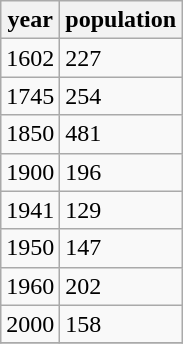<table class="wikitable">
<tr>
<th>year</th>
<th>population</th>
</tr>
<tr>
<td>1602</td>
<td>227</td>
</tr>
<tr>
<td>1745</td>
<td>254</td>
</tr>
<tr>
<td>1850</td>
<td>481</td>
</tr>
<tr>
<td>1900</td>
<td>196</td>
</tr>
<tr>
<td>1941</td>
<td>129</td>
</tr>
<tr>
<td>1950</td>
<td>147</td>
</tr>
<tr>
<td>1960</td>
<td>202</td>
</tr>
<tr>
<td>2000</td>
<td>158</td>
</tr>
<tr>
</tr>
</table>
